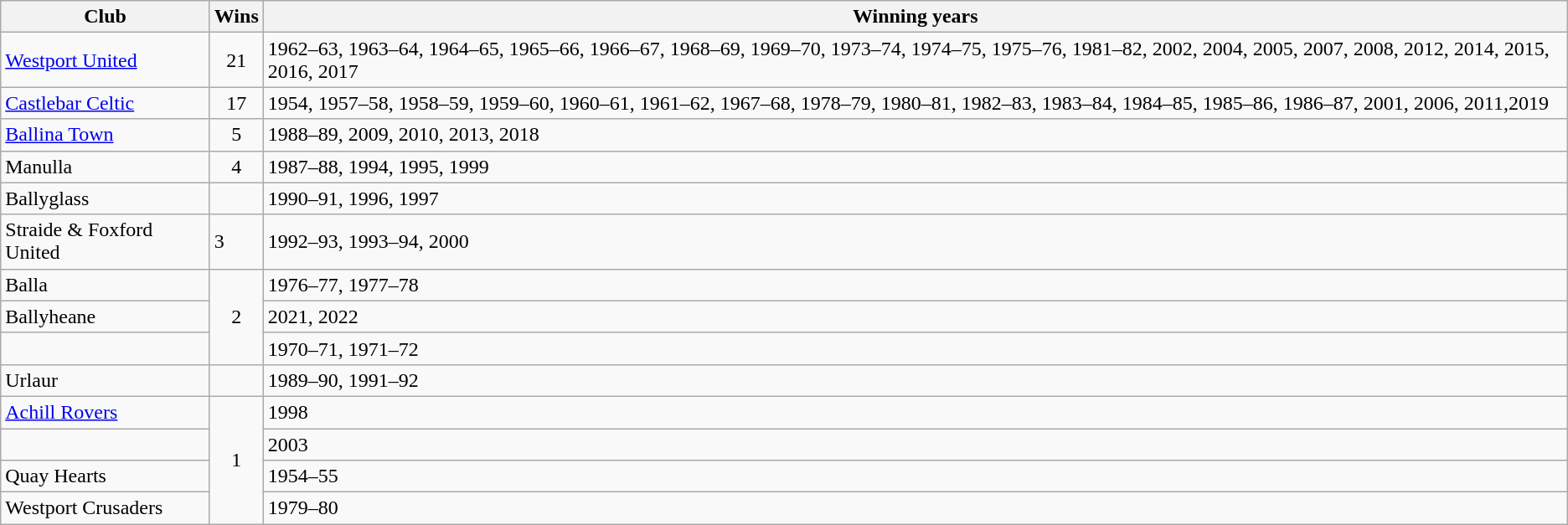<table class="wikitable">
<tr>
<th>Club</th>
<th>Wins</th>
<th>Winning years</th>
</tr>
<tr>
<td><a href='#'>Westport United</a></td>
<td style="text-align:center;">21</td>
<td>1962–63, 1963–64, 1964–65, 1965–66, 1966–67, 1968–69, 1969–70, 1973–74, 1974–75, 1975–76, 1981–82, 2002, 2004, 2005, 2007, 2008, 2012, 2014, 2015, 2016, 2017</td>
</tr>
<tr>
<td><a href='#'>Castlebar Celtic</a></td>
<td style="text-align:center">17</td>
<td>1954, 1957–58, 1958–59, 1959–60, 1960–61, 1961–62, 1967–68, 1978–79, 1980–81, 1982–83, 1983–84, 1984–85, 1985–86, 1986–87, 2001, 2006, 2011,2019</td>
</tr>
<tr>
<td><a href='#'>Ballina Town</a></td>
<td style="text-align:center">5</td>
<td>1988–89, 2009, 2010, 2013, 2018</td>
</tr>
<tr>
<td>Manulla</td>
<td style="text-align:center">4</td>
<td>1987–88, 1994, 1995, 1999</td>
</tr>
<tr>
<td>Ballyglass</td>
<td></td>
<td>1990–91, 1996, 1997</td>
</tr>
<tr>
<td>Straide & Foxford United</td>
<td>3</td>
<td>1992–93, 1993–94, 2000</td>
</tr>
<tr>
<td>Balla</td>
<td style="text-align:center" rowspan="3">2</td>
<td>1976–77, 1977–78</td>
</tr>
<tr>
<td>Ballyheane</td>
<td>2021, 2022</td>
</tr>
<tr>
<td></td>
<td>1970–71, 1971–72</td>
</tr>
<tr>
<td>Urlaur</td>
<td></td>
<td>1989–90, 1991–92</td>
</tr>
<tr>
<td><a href='#'>Achill Rovers</a></td>
<td style="text-align:center" rowspan="4">1</td>
<td>1998</td>
</tr>
<tr>
<td></td>
<td>2003</td>
</tr>
<tr>
<td>Quay Hearts</td>
<td>1954–55</td>
</tr>
<tr>
<td>Westport Crusaders</td>
<td>1979–80</td>
</tr>
</table>
